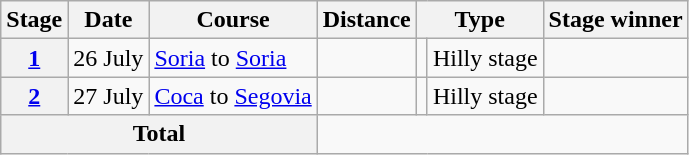<table class="wikitable">
<tr>
<th scope="col">Stage</th>
<th scope="col">Date</th>
<th scope="col">Course</th>
<th scope="col">Distance</th>
<th scope="col" colspan="2">Type</th>
<th scope="col">Stage winner</th>
</tr>
<tr>
<th scope="row"><a href='#'>1</a></th>
<td style="text-align:center;">26 July</td>
<td><a href='#'>Soria</a> to <a href='#'>Soria</a></td>
<td style="text-align:center;"></td>
<td></td>
<td>Hilly stage</td>
<td></td>
</tr>
<tr>
<th scope="row"><a href='#'>2</a></th>
<td style="text-align:center;">27 July</td>
<td><a href='#'>Coca</a> to <a href='#'>Segovia</a></td>
<td style="text-align:center;"></td>
<td></td>
<td>Hilly stage</td>
<td></td>
</tr>
<tr>
<th colspan="3">Total</th>
<td colspan="4" style="text-align:center;"></td>
</tr>
</table>
